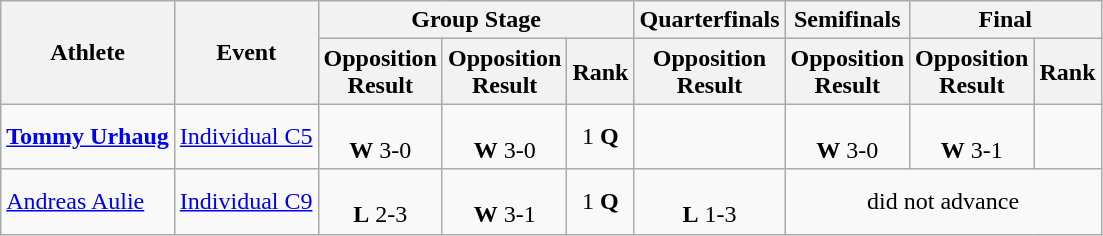<table class=wikitable>
<tr>
<th rowspan="2">Athlete</th>
<th rowspan="2">Event</th>
<th colspan="3">Group Stage</th>
<th>Quarterfinals</th>
<th>Semifinals</th>
<th colspan="2">Final</th>
</tr>
<tr>
<th>Opposition<br>Result</th>
<th>Opposition<br>Result</th>
<th>Rank</th>
<th>Opposition<br>Result</th>
<th>Opposition<br>Result</th>
<th>Opposition<br>Result</th>
<th>Rank</th>
</tr>
<tr align=center>
<td align=left><strong><a href='#'>Tommy Urhaug</a></strong></td>
<td align=left><a href='#'>Individual C5</a></td>
<td><br> <strong>W</strong> 3-0</td>
<td><br> <strong>W</strong> 3-0</td>
<td>1 <strong>Q</strong></td>
<td></td>
<td><br> <strong>W</strong> 3-0</td>
<td><br> <strong>W</strong> 3-1</td>
<td></td>
</tr>
<tr align=center>
<td align=left><a href='#'>Andreas Aulie</a></td>
<td align=left><a href='#'>Individual C9</a></td>
<td><br> <strong>L</strong> 2-3</td>
<td><br> <strong>W</strong> 3-1</td>
<td>1 <strong>Q</strong></td>
<td><br> <strong>L</strong> 1-3</td>
<td colspan=3>did not advance</td>
</tr>
</table>
